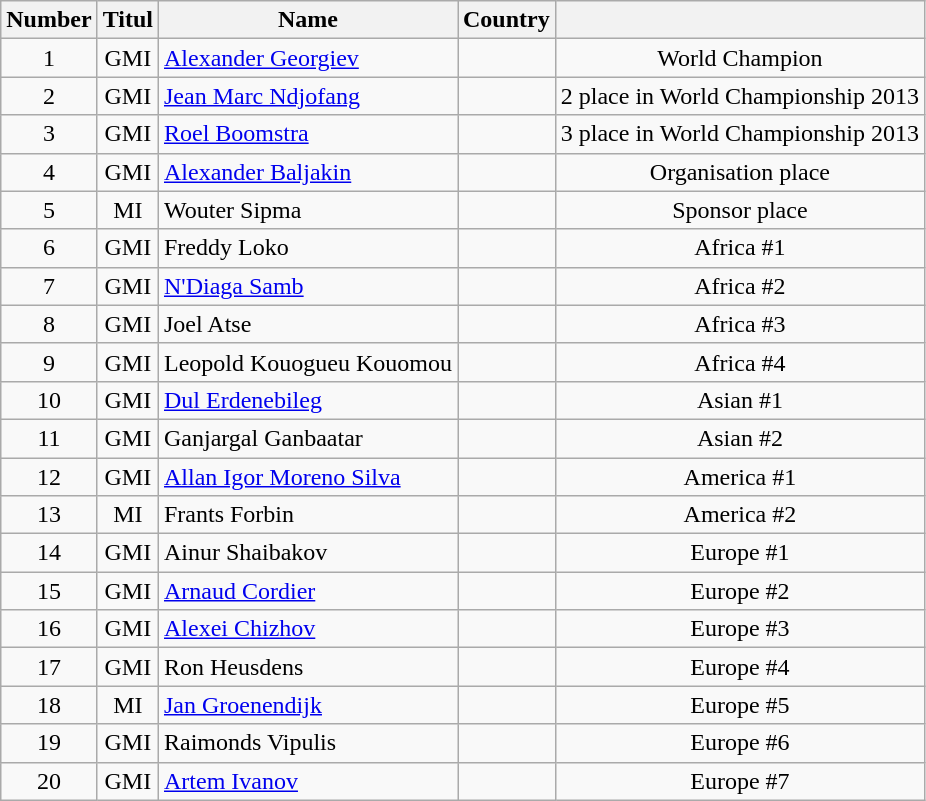<table class=wikitable style="text-align: center;">
<tr>
<th>Number</th>
<th>Titul</th>
<th>Name</th>
<th>Country</th>
<th></th>
</tr>
<tr>
<td>1</td>
<td>GMI</td>
<td align="left"><a href='#'>Alexander Georgiev</a></td>
<td align="left"></td>
<td>World Champion</td>
</tr>
<tr>
<td>2</td>
<td>GMI</td>
<td align="left"><a href='#'>Jean Marc Ndjofang</a></td>
<td align="left"></td>
<td>2 place in World Championship 2013</td>
</tr>
<tr>
<td>3</td>
<td>GMI</td>
<td align="left"><a href='#'>Roel Boomstra</a></td>
<td align="left"></td>
<td>3 place in World Championship 2013</td>
</tr>
<tr>
<td>4</td>
<td>GMI</td>
<td align="left"><a href='#'>Alexander Baljakin</a></td>
<td align="left"></td>
<td>Organisation place</td>
</tr>
<tr>
<td>5</td>
<td>MI</td>
<td align="left">Wouter Sipma</td>
<td align="left"></td>
<td>Sponsor place</td>
</tr>
<tr>
<td>6</td>
<td>GMI</td>
<td align="left">Freddy Loko</td>
<td align="left"></td>
<td>Africa #1</td>
</tr>
<tr>
<td>7</td>
<td>GMI</td>
<td align="left"><a href='#'>N'Diaga Samb</a></td>
<td align="left"></td>
<td>Africa #2</td>
</tr>
<tr>
<td>8</td>
<td>GMI</td>
<td align="left">Joel Atse</td>
<td align="left"></td>
<td>Africa #3</td>
</tr>
<tr>
<td>9</td>
<td>GMI</td>
<td align="left">Leopold Kouogueu Kouomou</td>
<td align="left"></td>
<td>Africa #4</td>
</tr>
<tr>
<td>10</td>
<td>GMI</td>
<td align="left"><a href='#'>Dul Erdenebileg</a></td>
<td align="left"></td>
<td>Asian #1</td>
</tr>
<tr>
<td>11</td>
<td>GMI</td>
<td align="left">Ganjargal Ganbaatar</td>
<td align="left"></td>
<td>Asian #2</td>
</tr>
<tr>
<td>12</td>
<td>GMI</td>
<td align="left"><a href='#'>Allan Igor Moreno Silva</a></td>
<td align="left"></td>
<td>America #1</td>
</tr>
<tr>
<td>13</td>
<td>MI</td>
<td align="left">Frants Forbin</td>
<td align="left"></td>
<td>America #2</td>
</tr>
<tr>
<td>14</td>
<td>GMI</td>
<td align="left">Ainur Shaibakov</td>
<td align="left"></td>
<td>Europe #1</td>
</tr>
<tr>
<td>15</td>
<td>GMI</td>
<td align="left"><a href='#'>Arnaud Cordier</a></td>
<td align="left"></td>
<td>Europe #2</td>
</tr>
<tr>
<td>16</td>
<td>GMI</td>
<td align="left"><a href='#'>Alexei Chizhov</a></td>
<td align="left"></td>
<td>Europe #3</td>
</tr>
<tr>
<td>17</td>
<td>GMI</td>
<td align="left">Ron Heusdens</td>
<td align="left"></td>
<td>Europe #4</td>
</tr>
<tr>
<td>18</td>
<td>MI</td>
<td align="left"><a href='#'>Jan Groenendijk</a></td>
<td align="left"></td>
<td>Europe #5</td>
</tr>
<tr>
<td>19</td>
<td>GMI</td>
<td align="left">Raimonds Vipulis</td>
<td align="left"></td>
<td>Europe #6</td>
</tr>
<tr>
<td>20</td>
<td>GMI</td>
<td align="left"><a href='#'>Artem Ivanov</a></td>
<td align="left"></td>
<td>Europe #7</td>
</tr>
</table>
